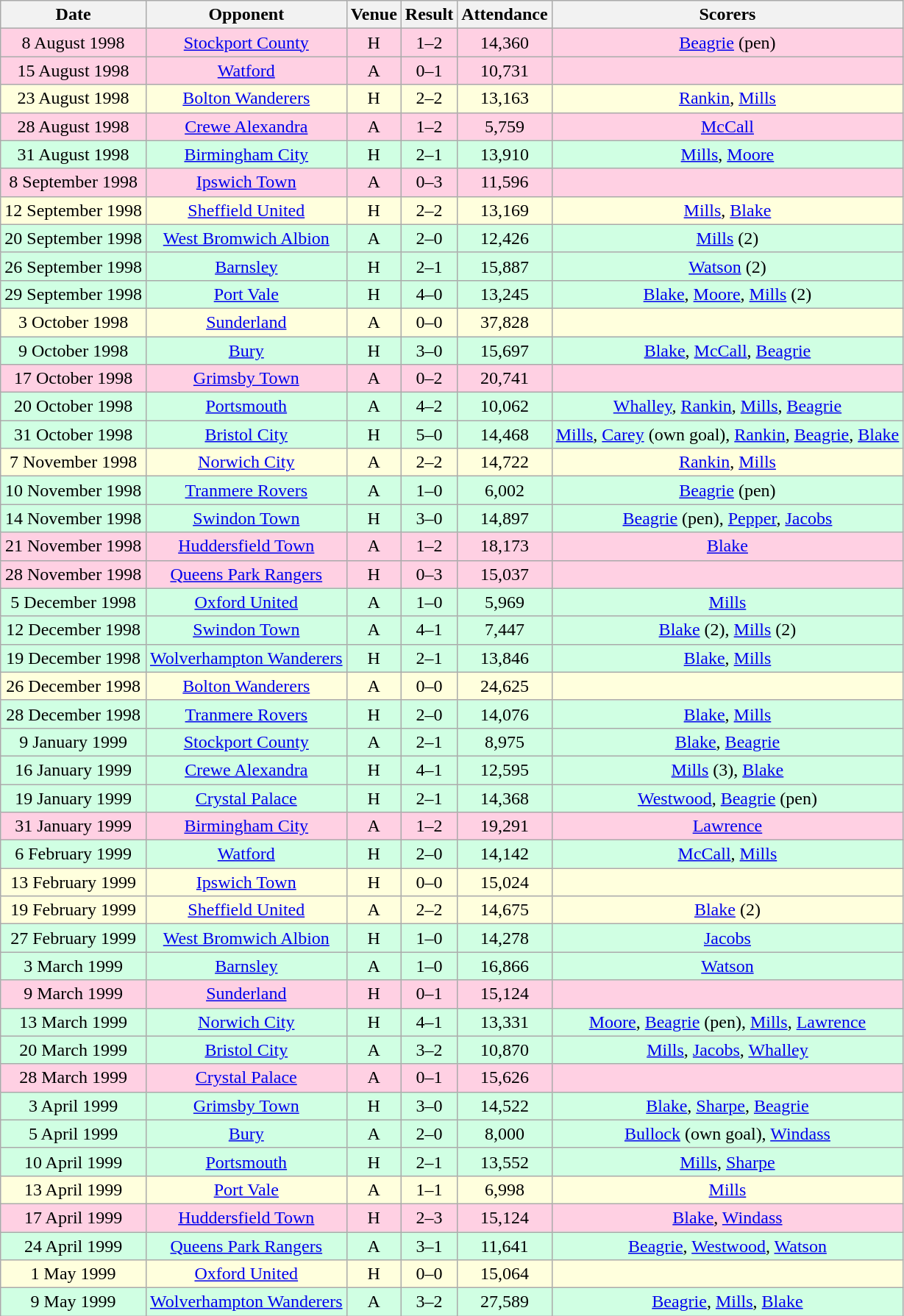<table class="wikitable sortable" style="font-size:100%; text-align:center">
<tr>
<th>Date</th>
<th>Opponent</th>
<th>Venue</th>
<th>Result</th>
<th>Attendance</th>
<th>Scorers</th>
</tr>
<tr style="background-color: #ffd0e3;">
<td>8 August 1998</td>
<td><a href='#'>Stockport County</a></td>
<td>H</td>
<td>1–2</td>
<td>14,360</td>
<td><a href='#'>Beagrie</a> (pen)</td>
</tr>
<tr style="background-color: #ffd0e3;">
<td>15 August 1998</td>
<td><a href='#'>Watford</a></td>
<td>A</td>
<td>0–1</td>
<td>10,731</td>
<td></td>
</tr>
<tr style="background-color: #ffffdd;">
<td>23 August 1998</td>
<td><a href='#'>Bolton Wanderers</a></td>
<td>H</td>
<td>2–2</td>
<td>13,163</td>
<td><a href='#'>Rankin</a>, <a href='#'>Mills</a></td>
</tr>
<tr style="background-color: #ffd0e3;">
<td>28 August 1998</td>
<td><a href='#'>Crewe Alexandra</a></td>
<td>A</td>
<td>1–2</td>
<td>5,759</td>
<td><a href='#'>McCall</a></td>
</tr>
<tr style="background-color: #d0ffe3;">
<td>31 August 1998</td>
<td><a href='#'>Birmingham City</a></td>
<td>H</td>
<td>2–1</td>
<td>13,910</td>
<td><a href='#'>Mills</a>, <a href='#'>Moore</a></td>
</tr>
<tr style="background-color: #ffd0e3;">
<td>8 September 1998</td>
<td><a href='#'>Ipswich Town</a></td>
<td>A</td>
<td>0–3</td>
<td>11,596</td>
<td></td>
</tr>
<tr style="background-color: #ffffdd;">
<td>12 September 1998</td>
<td><a href='#'>Sheffield United</a></td>
<td>H</td>
<td>2–2</td>
<td>13,169</td>
<td><a href='#'>Mills</a>, <a href='#'>Blake</a></td>
</tr>
<tr style="background-color: #d0ffe3;">
<td>20 September 1998</td>
<td><a href='#'>West Bromwich Albion</a></td>
<td>A</td>
<td>2–0</td>
<td>12,426</td>
<td><a href='#'>Mills</a> (2)</td>
</tr>
<tr style="background-color: #d0ffe3;">
<td>26 September 1998</td>
<td><a href='#'>Barnsley</a></td>
<td>H</td>
<td>2–1</td>
<td>15,887</td>
<td><a href='#'>Watson</a> (2)</td>
</tr>
<tr style="background-color: #d0ffe3;">
<td>29 September 1998</td>
<td><a href='#'>Port Vale</a></td>
<td>H</td>
<td>4–0</td>
<td>13,245</td>
<td><a href='#'>Blake</a>, <a href='#'>Moore</a>, <a href='#'>Mills</a> (2)</td>
</tr>
<tr style="background-color: #ffffdd;">
<td>3 October 1998</td>
<td><a href='#'>Sunderland</a></td>
<td>A</td>
<td>0–0</td>
<td>37,828</td>
<td></td>
</tr>
<tr style="background-color: #d0ffe3;">
<td>9 October 1998</td>
<td><a href='#'>Bury</a></td>
<td>H</td>
<td>3–0</td>
<td>15,697</td>
<td><a href='#'>Blake</a>, <a href='#'>McCall</a>, <a href='#'>Beagrie</a></td>
</tr>
<tr style="background-color: #ffd0e3;">
<td>17 October 1998</td>
<td><a href='#'>Grimsby Town</a></td>
<td>A</td>
<td>0–2</td>
<td>20,741</td>
<td></td>
</tr>
<tr style="background-color: #d0ffe3;">
<td>20 October 1998</td>
<td><a href='#'>Portsmouth</a></td>
<td>A</td>
<td>4–2</td>
<td>10,062</td>
<td><a href='#'>Whalley</a>, <a href='#'>Rankin</a>, <a href='#'>Mills</a>, <a href='#'>Beagrie</a></td>
</tr>
<tr style="background-color: #d0ffe3;">
<td>31 October 1998</td>
<td><a href='#'>Bristol City</a></td>
<td>H</td>
<td>5–0</td>
<td>14,468</td>
<td><a href='#'>Mills</a>, <a href='#'>Carey</a> (own goal), <a href='#'>Rankin</a>, <a href='#'>Beagrie</a>, <a href='#'>Blake</a></td>
</tr>
<tr style="background-color: #ffffdd;">
<td>7 November 1998</td>
<td><a href='#'>Norwich City</a></td>
<td>A</td>
<td>2–2</td>
<td>14,722</td>
<td><a href='#'>Rankin</a>, <a href='#'>Mills</a></td>
</tr>
<tr style="background-color: #d0ffe3;">
<td>10 November 1998</td>
<td><a href='#'>Tranmere Rovers</a></td>
<td>A</td>
<td>1–0</td>
<td>6,002</td>
<td><a href='#'>Beagrie</a> (pen)</td>
</tr>
<tr style="background-color: #d0ffe3;">
<td>14 November 1998</td>
<td><a href='#'>Swindon Town</a></td>
<td>H</td>
<td>3–0</td>
<td>14,897</td>
<td><a href='#'>Beagrie</a> (pen), <a href='#'>Pepper</a>, <a href='#'>Jacobs</a></td>
</tr>
<tr style="background-color: #ffd0e3;">
<td>21 November 1998</td>
<td><a href='#'>Huddersfield Town</a></td>
<td>A</td>
<td>1–2</td>
<td>18,173</td>
<td><a href='#'>Blake</a></td>
</tr>
<tr style="background-color: #ffd0e3;">
<td>28 November 1998</td>
<td><a href='#'>Queens Park Rangers</a></td>
<td>H</td>
<td>0–3</td>
<td>15,037</td>
<td></td>
</tr>
<tr style="background-color: #d0ffe3;">
<td>5 December 1998</td>
<td><a href='#'>Oxford United</a></td>
<td>A</td>
<td>1–0</td>
<td>5,969</td>
<td><a href='#'>Mills</a></td>
</tr>
<tr style="background-color: #d0ffe3;">
<td>12 December 1998</td>
<td><a href='#'>Swindon Town</a></td>
<td>A</td>
<td>4–1</td>
<td>7,447</td>
<td><a href='#'>Blake</a> (2), <a href='#'>Mills</a> (2)</td>
</tr>
<tr style="background-color: #d0ffe3;">
<td>19 December 1998</td>
<td><a href='#'>Wolverhampton Wanderers</a></td>
<td>H</td>
<td>2–1</td>
<td>13,846</td>
<td><a href='#'>Blake</a>, <a href='#'>Mills</a></td>
</tr>
<tr style="background-color: #ffffdd;">
<td>26 December 1998</td>
<td><a href='#'>Bolton Wanderers</a></td>
<td>A</td>
<td>0–0</td>
<td>24,625</td>
<td></td>
</tr>
<tr style="background-color: #d0ffe3;">
<td>28 December 1998</td>
<td><a href='#'>Tranmere Rovers</a></td>
<td>H</td>
<td>2–0</td>
<td>14,076</td>
<td><a href='#'>Blake</a>, <a href='#'>Mills</a></td>
</tr>
<tr style="background-color: #d0ffe3;">
<td>9 January 1999</td>
<td><a href='#'>Stockport County</a></td>
<td>A</td>
<td>2–1</td>
<td>8,975</td>
<td><a href='#'>Blake</a>, <a href='#'>Beagrie</a></td>
</tr>
<tr style="background-color: #d0ffe3;">
<td>16 January 1999</td>
<td><a href='#'>Crewe Alexandra</a></td>
<td>H</td>
<td>4–1</td>
<td>12,595</td>
<td><a href='#'>Mills</a> (3), <a href='#'>Blake</a></td>
</tr>
<tr style="background-color: #d0ffe3;">
<td>19 January 1999</td>
<td><a href='#'>Crystal Palace</a></td>
<td>H</td>
<td>2–1</td>
<td>14,368</td>
<td><a href='#'>Westwood</a>, <a href='#'>Beagrie</a> (pen)</td>
</tr>
<tr style="background-color: #ffd0e3;">
<td>31 January 1999</td>
<td><a href='#'>Birmingham City</a></td>
<td>A</td>
<td>1–2</td>
<td>19,291</td>
<td><a href='#'>Lawrence</a></td>
</tr>
<tr style="background-color: #d0ffe3;">
<td>6 February 1999</td>
<td><a href='#'>Watford</a></td>
<td>H</td>
<td>2–0</td>
<td>14,142</td>
<td><a href='#'>McCall</a>, <a href='#'>Mills</a></td>
</tr>
<tr style="background-color: #ffffdd;">
<td>13 February 1999</td>
<td><a href='#'>Ipswich Town</a></td>
<td>H</td>
<td>0–0</td>
<td>15,024</td>
<td></td>
</tr>
<tr style="background-color: #ffffdd;">
<td>19 February 1999</td>
<td><a href='#'>Sheffield United</a></td>
<td>A</td>
<td>2–2</td>
<td>14,675</td>
<td><a href='#'>Blake</a> (2)</td>
</tr>
<tr style="background-color: #d0ffe3;">
<td>27 February 1999</td>
<td><a href='#'>West Bromwich Albion</a></td>
<td>H</td>
<td>1–0</td>
<td>14,278</td>
<td><a href='#'>Jacobs</a></td>
</tr>
<tr style="background-color: #d0ffe3;">
<td>3 March 1999</td>
<td><a href='#'>Barnsley</a></td>
<td>A</td>
<td>1–0</td>
<td>16,866</td>
<td><a href='#'>Watson</a></td>
</tr>
<tr style="background-color: #ffd0e3;">
<td>9 March 1999</td>
<td><a href='#'>Sunderland</a></td>
<td>H</td>
<td>0–1</td>
<td>15,124</td>
<td></td>
</tr>
<tr style="background-color: #d0ffe3;">
<td>13 March 1999</td>
<td><a href='#'>Norwich City</a></td>
<td>H</td>
<td>4–1</td>
<td>13,331</td>
<td><a href='#'>Moore</a>, <a href='#'>Beagrie</a> (pen), <a href='#'>Mills</a>, <a href='#'>Lawrence</a></td>
</tr>
<tr style="background-color: #d0ffe3;">
<td>20 March 1999</td>
<td><a href='#'>Bristol City</a></td>
<td>A</td>
<td>3–2</td>
<td>10,870</td>
<td><a href='#'>Mills</a>, <a href='#'>Jacobs</a>, <a href='#'>Whalley</a></td>
</tr>
<tr style="background-color: #ffd0e3;">
<td>28 March 1999</td>
<td><a href='#'>Crystal Palace</a></td>
<td>A</td>
<td>0–1</td>
<td>15,626</td>
<td></td>
</tr>
<tr style="background-color: #d0ffe3;">
<td>3 April 1999</td>
<td><a href='#'>Grimsby Town</a></td>
<td>H</td>
<td>3–0</td>
<td>14,522</td>
<td><a href='#'>Blake</a>, <a href='#'>Sharpe</a>, <a href='#'>Beagrie</a></td>
</tr>
<tr style="background-color: #d0ffe3;">
<td>5 April 1999</td>
<td><a href='#'>Bury</a></td>
<td>A</td>
<td>2–0</td>
<td>8,000</td>
<td><a href='#'>Bullock</a> (own goal), <a href='#'>Windass</a></td>
</tr>
<tr style="background-color: #d0ffe3;">
<td>10 April 1999</td>
<td><a href='#'>Portsmouth</a></td>
<td>H</td>
<td>2–1</td>
<td>13,552</td>
<td><a href='#'>Mills</a>, <a href='#'>Sharpe</a></td>
</tr>
<tr style="background-color: #ffffdd;">
<td>13 April 1999</td>
<td><a href='#'>Port Vale</a></td>
<td>A</td>
<td>1–1</td>
<td>6,998</td>
<td><a href='#'>Mills</a></td>
</tr>
<tr style="background-color: #ffd0e3;">
<td>17 April 1999</td>
<td><a href='#'>Huddersfield Town</a></td>
<td>H</td>
<td>2–3</td>
<td>15,124</td>
<td><a href='#'>Blake</a>, <a href='#'>Windass</a></td>
</tr>
<tr style="background-color: #d0ffe3;">
<td>24 April 1999</td>
<td><a href='#'>Queens Park Rangers</a></td>
<td>A</td>
<td>3–1</td>
<td>11,641</td>
<td><a href='#'>Beagrie</a>, <a href='#'>Westwood</a>, <a href='#'>Watson</a></td>
</tr>
<tr style="background-color: #ffffdd;">
<td>1 May 1999</td>
<td><a href='#'>Oxford United</a></td>
<td>H</td>
<td>0–0</td>
<td>15,064</td>
<td></td>
</tr>
<tr style="background-color: #d0ffe3;">
<td>9 May 1999</td>
<td><a href='#'>Wolverhampton Wanderers</a></td>
<td>A</td>
<td>3–2</td>
<td>27,589</td>
<td><a href='#'>Beagrie</a>, <a href='#'>Mills</a>, <a href='#'>Blake</a></td>
</tr>
</table>
